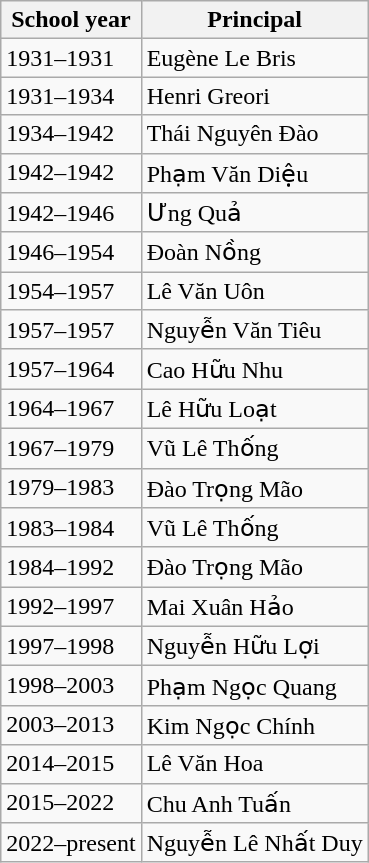<table class=wikitable>
<tr>
<th>School year</th>
<th>Principal</th>
</tr>
<tr>
<td>1931–1931</td>
<td>Eugène Le Bris</td>
</tr>
<tr>
<td>1931–1934</td>
<td>Henri Greori</td>
</tr>
<tr>
<td>1934–1942</td>
<td>Thái Nguyên Đào</td>
</tr>
<tr>
<td>1942–1942</td>
<td>Phạm Văn Diệu</td>
</tr>
<tr>
<td>1942–1946</td>
<td>Ưng Quả</td>
</tr>
<tr>
<td>1946–1954</td>
<td>Đoàn Nồng</td>
</tr>
<tr>
<td>1954–1957</td>
<td>Lê Văn Uôn</td>
</tr>
<tr>
<td>1957–1957</td>
<td>Nguyễn Văn Tiêu</td>
</tr>
<tr>
<td>1957–1964</td>
<td>Cao Hữu Nhu</td>
</tr>
<tr>
<td>1964–1967</td>
<td>Lê Hữu Loạt</td>
</tr>
<tr>
<td>1967–1979</td>
<td>Vũ Lê Thống</td>
</tr>
<tr>
<td>1979–1983</td>
<td>Đào Trọng Mão</td>
</tr>
<tr>
<td>1983–1984</td>
<td>Vũ Lê Thống</td>
</tr>
<tr>
<td>1984–1992</td>
<td>Đào Trọng Mão</td>
</tr>
<tr>
<td>1992–1997</td>
<td>Mai Xuân Hảo</td>
</tr>
<tr>
<td>1997–1998</td>
<td>Nguyễn Hữu Lợi</td>
</tr>
<tr>
<td>1998–2003</td>
<td>Phạm Ngọc Quang</td>
</tr>
<tr>
<td>2003–2013</td>
<td>Kim Ngọc Chính</td>
</tr>
<tr>
<td>2014–2015</td>
<td>Lê Văn Hoa</td>
</tr>
<tr>
<td>2015–2022</td>
<td>Chu Anh Tuấn</td>
</tr>
<tr>
<td>2022–present</td>
<td>Nguyễn Lê Nhất Duy</td>
</tr>
</table>
